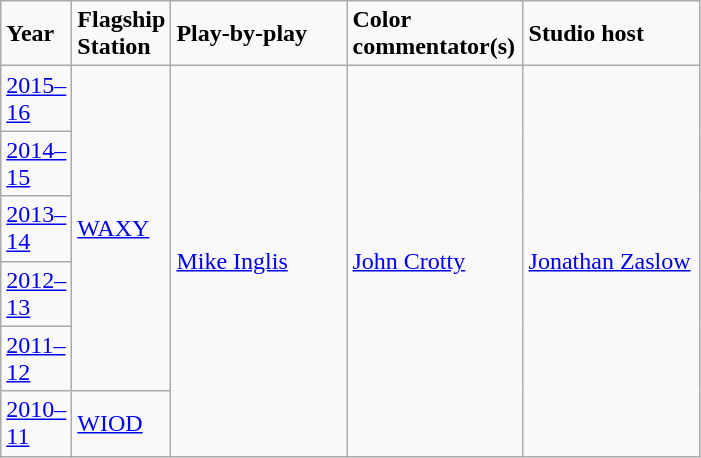<table class="wikitable">
<tr>
<td width="40"><strong>Year</strong></td>
<td width="40"><strong>Flagship Station</strong></td>
<td width="110"><strong>Play-by-play</strong></td>
<td width="110"><strong>Color commentator(s)</strong></td>
<td width="110"><strong>Studio host</strong></td>
</tr>
<tr>
<td><a href='#'>2015–16</a></td>
<td rowspan=5><a href='#'>WAXY</a></td>
<td rowspan=6><a href='#'>Mike Inglis</a></td>
<td rowspan=6><a href='#'>John Crotty</a></td>
<td rowspan=6><a href='#'>Jonathan Zaslow</a></td>
</tr>
<tr>
<td><a href='#'>2014–15</a></td>
</tr>
<tr>
<td><a href='#'>2013–14</a></td>
</tr>
<tr>
<td><a href='#'>2012–13</a></td>
</tr>
<tr>
<td><a href='#'>2011–12</a></td>
</tr>
<tr>
<td><a href='#'>2010–11</a></td>
<td><a href='#'>WIOD</a></td>
</tr>
</table>
